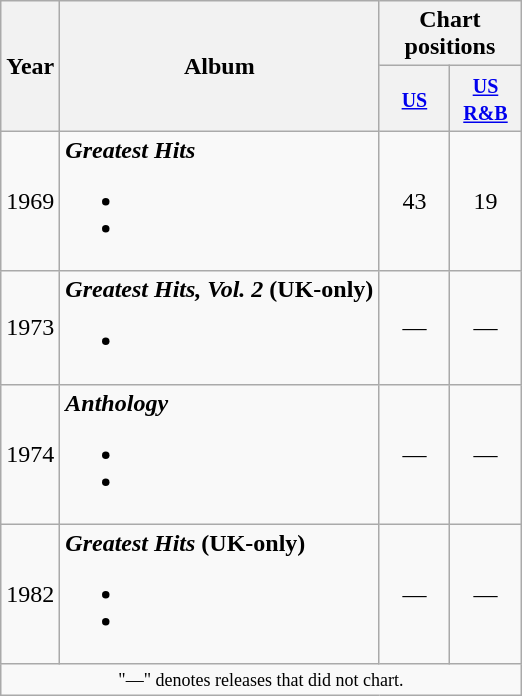<table class="wikitable">
<tr>
<th rowspan="2">Year</th>
<th rowspan="2">Album</th>
<th colspan="2">Chart positions</th>
</tr>
<tr>
<th width=40><small><a href='#'>US</a></small><br></th>
<th width=40><small><a href='#'>US R&B</a></small><br></th>
</tr>
<tr>
<td>1969</td>
<td><strong><em>Greatest Hits</em></strong><br><ul><li></li><li></li></ul></td>
<td style="text-align:center;">43</td>
<td style="text-align:center;">19</td>
</tr>
<tr>
<td>1973</td>
<td><strong><em>Greatest Hits, Vol. 2</em></strong> <strong>(UK-only)</strong><br><ul><li></li></ul></td>
<td style="text-align:center;">—</td>
<td style="text-align:center;">—</td>
</tr>
<tr>
<td>1974</td>
<td><strong><em>Anthology</em></strong><br><ul><li></li><li></li></ul></td>
<td style="text-align:center;">—</td>
<td style="text-align:center;">—</td>
</tr>
<tr>
<td>1982</td>
<td><strong><em>Greatest Hits</em></strong> <strong>(UK-only)</strong><br><ul><li></li><li></li></ul></td>
<td style="text-align:center;">—</td>
<td style="text-align:center;">—</td>
</tr>
<tr>
<td colspan="6" style="text-align:center; font-size:9pt;">"—" denotes releases that did not chart.</td>
</tr>
</table>
